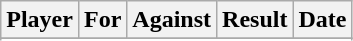<table class="wikitable">
<tr>
<th>Player</th>
<th>For</th>
<th>Against</th>
<th style="text-align:center">Result</th>
<th>Date</th>
</tr>
<tr>
</tr>
<tr>
</tr>
</table>
